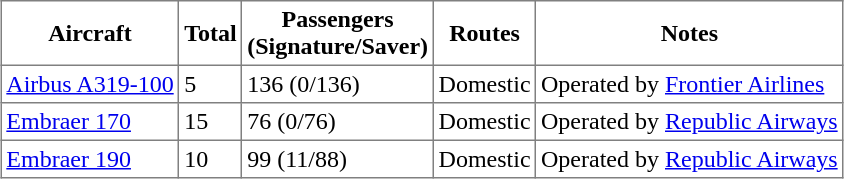<table class="toccolours" border="1" cellpadding="3" style="margin:1em auto; border-collapse:collapse">
<tr>
<th>Aircraft</th>
<th>Total</th>
<th>Passengers<br>(Signature/Saver)</th>
<th>Routes</th>
<th>Notes</th>
</tr>
<tr>
<td><a href='#'>Airbus A319-100</a></td>
<td>5</td>
<td>136 (0/136)</td>
<td>Domestic</td>
<td>Operated by <a href='#'>Frontier Airlines</a></td>
</tr>
<tr>
<td><a href='#'>Embraer 170</a></td>
<td>15</td>
<td>76 (0/76)</td>
<td>Domestic</td>
<td>Operated by <a href='#'>Republic Airways</a></td>
</tr>
<tr>
<td><a href='#'>Embraer 190</a></td>
<td>10</td>
<td>99 (11/88)</td>
<td>Domestic</td>
<td>Operated by <a href='#'>Republic Airways</a><br></td>
</tr>
</table>
